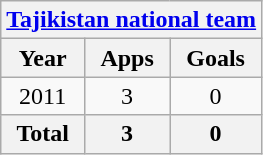<table class="wikitable" style="text-align:center">
<tr>
<th colspan=3><a href='#'>Tajikistan national team</a></th>
</tr>
<tr>
<th>Year</th>
<th>Apps</th>
<th>Goals</th>
</tr>
<tr>
<td>2011</td>
<td>3</td>
<td>0</td>
</tr>
<tr>
<th>Total</th>
<th>3</th>
<th>0</th>
</tr>
</table>
